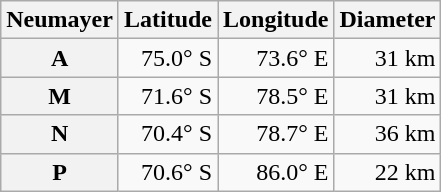<table class="wikitable" style="text-align: right;">
<tr>
<th scope="col">Neumayer</th>
<th scope="col">Latitude</th>
<th scope="col">Longitude</th>
<th scope="col">Diameter</th>
</tr>
<tr>
<th scope="row">A</th>
<td>75.0° S</td>
<td>73.6° E</td>
<td>31 km</td>
</tr>
<tr>
<th scope="row">M</th>
<td>71.6° S</td>
<td>78.5° E</td>
<td>31 km</td>
</tr>
<tr>
<th scope="row">N</th>
<td>70.4° S</td>
<td>78.7° E</td>
<td>36 km</td>
</tr>
<tr>
<th scope="row">P</th>
<td>70.6° S</td>
<td>86.0° E</td>
<td>22 km</td>
</tr>
</table>
